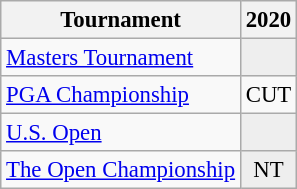<table class="wikitable" style="font-size:95%;text-align:center;">
<tr>
<th>Tournament</th>
<th>2020</th>
</tr>
<tr>
<td align=left><a href='#'>Masters Tournament</a></td>
<td style="background:#eeeeee;"></td>
</tr>
<tr>
<td align=left><a href='#'>PGA Championship</a></td>
<td>CUT</td>
</tr>
<tr>
<td align=left><a href='#'>U.S. Open</a></td>
<td style="background:#eeeeee;"></td>
</tr>
<tr>
<td align=left><a href='#'>The Open Championship</a></td>
<td style="background:#eeeeee;">NT</td>
</tr>
</table>
